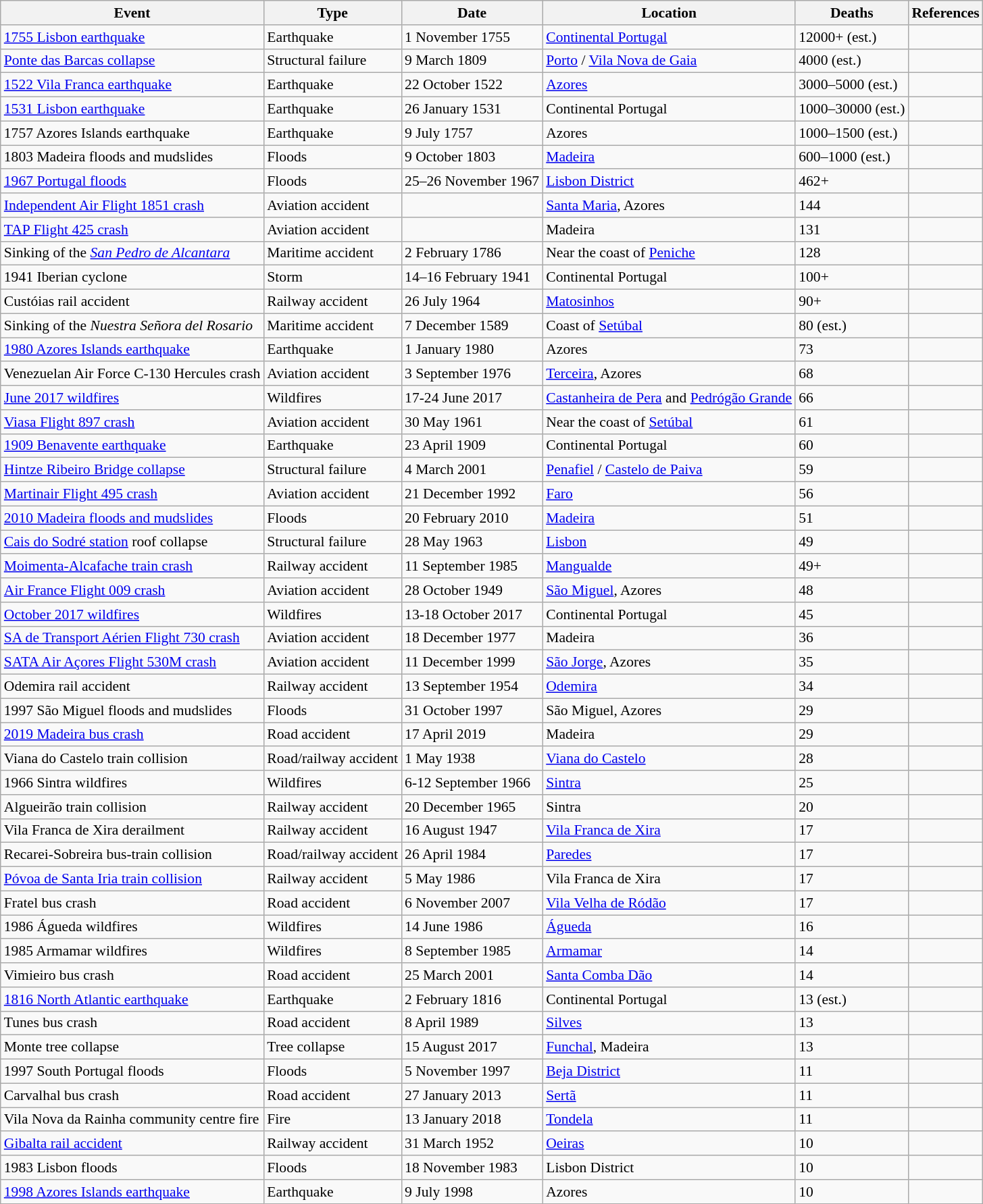<table class="wikitable sortable" style="font-size:90%;">
<tr>
<th>Event</th>
<th>Type</th>
<th>Date</th>
<th>Location</th>
<th>Deaths</th>
<th>References</th>
</tr>
<tr>
<td><a href='#'>1755 Lisbon earthquake</a></td>
<td>Earthquake</td>
<td><span>1 November 1755</span></td>
<td><a href='#'>Continental Portugal</a></td>
<td>12000+ (est.)</td>
<td></td>
</tr>
<tr>
<td><a href='#'>Ponte das Barcas collapse</a> </td>
<td>Structural failure</td>
<td><span>9 March 1809</span></td>
<td><a href='#'>Porto</a> / <a href='#'>Vila Nova de Gaia</a></td>
<td>4000 (est.)</td>
<td></td>
</tr>
<tr>
<td><a href='#'>1522 Vila Franca earthquake</a></td>
<td>Earthquake</td>
<td><span>22 October 1522</span></td>
<td><a href='#'>Azores</a></td>
<td>3000–5000 (est.)</td>
<td></td>
</tr>
<tr>
<td><a href='#'>1531 Lisbon earthquake</a></td>
<td>Earthquake</td>
<td><span>26 January 1531</span></td>
<td>Continental Portugal</td>
<td>1000–30000 (est.)</td>
<td></td>
</tr>
<tr>
<td>1757 Azores Islands earthquake</td>
<td>Earthquake</td>
<td><span>9 July 1757</span></td>
<td>Azores</td>
<td>1000–1500 (est.)</td>
<td></td>
</tr>
<tr>
<td>1803 Madeira floods and mudslides</td>
<td>Floods</td>
<td><span>9 October 1803</span></td>
<td><a href='#'>Madeira</a></td>
<td>600–1000 (est.)</td>
<td></td>
</tr>
<tr>
<td><a href='#'>1967 Portugal floods</a></td>
<td>Floods</td>
<td><span>25–26 November 1967</span></td>
<td><a href='#'>Lisbon District</a></td>
<td>462+</td>
<td></td>
</tr>
<tr>
<td><a href='#'>Independent Air Flight 1851 crash</a></td>
<td>Aviation accident</td>
<td><span></span></td>
<td><a href='#'>Santa Maria</a>, Azores</td>
<td>144</td>
<td></td>
</tr>
<tr>
<td><a href='#'>TAP Flight 425 crash</a></td>
<td>Aviation accident</td>
<td><span></span></td>
<td>Madeira</td>
<td>131</td>
<td></td>
</tr>
<tr>
<td>Sinking of the <a href='#'><em>San Pedro de Alcantara</em></a></td>
<td>Maritime accident</td>
<td><span>2 February 1786</span></td>
<td>Near the coast of <a href='#'>Peniche</a></td>
<td>128</td>
<td></td>
</tr>
<tr>
<td>1941 Iberian cyclone</td>
<td>Storm</td>
<td><span>14–16 February 1941</span></td>
<td>Continental Portugal</td>
<td>100+</td>
<td></td>
</tr>
<tr>
<td>Custóias rail accident</td>
<td>Railway accident</td>
<td><span>26 July 1964</span></td>
<td><a href='#'>Matosinhos</a></td>
<td>90+</td>
<td></td>
</tr>
<tr>
<td>Sinking of the <em>Nuestra Señora del Rosario</em></td>
<td>Maritime accident</td>
<td><span>7 December 1589</span></td>
<td>Coast of <a href='#'>Setúbal</a></td>
<td>80 (est.)</td>
<td></td>
</tr>
<tr>
<td><a href='#'>1980 Azores Islands earthquake</a></td>
<td>Earthquake</td>
<td><span>1 January 1980</span></td>
<td>Azores</td>
<td>73</td>
<td></td>
</tr>
<tr>
<td>Venezuelan Air Force C-130 Hercules crash</td>
<td>Aviation accident</td>
<td><span>3 September 1976</span></td>
<td><a href='#'>Terceira</a>, Azores</td>
<td>68</td>
<td></td>
</tr>
<tr>
<td><a href='#'>June 2017 wildfires</a></td>
<td>Wildfires</td>
<td><span>17-24 June 2017</span></td>
<td><a href='#'>Castanheira de Pera</a> and <a href='#'>Pedrógão Grande</a></td>
<td>66</td>
<td></td>
</tr>
<tr>
<td><a href='#'>Viasa Flight 897 crash</a></td>
<td>Aviation accident</td>
<td><span>30 May 1961</span></td>
<td>Near the coast of <a href='#'>Setúbal</a></td>
<td>61</td>
<td></td>
</tr>
<tr>
<td><a href='#'>1909 Benavente earthquake</a></td>
<td>Earthquake</td>
<td><span>23 April 1909</span></td>
<td>Continental Portugal</td>
<td>60</td>
<td></td>
</tr>
<tr>
<td><a href='#'>Hintze Ribeiro Bridge collapse</a></td>
<td>Structural failure</td>
<td><span>4 March 2001</span></td>
<td><a href='#'>Penafiel</a> / <a href='#'>Castelo de Paiva</a></td>
<td>59</td>
<td></td>
</tr>
<tr>
<td><a href='#'>Martinair Flight 495 crash</a></td>
<td>Aviation accident</td>
<td><span>21 December 1992</span></td>
<td><a href='#'>Faro</a></td>
<td>56</td>
<td></td>
</tr>
<tr>
<td><a href='#'>2010 Madeira floods and mudslides</a></td>
<td>Floods</td>
<td><span>20 February 2010</span></td>
<td><a href='#'>Madeira</a></td>
<td>51</td>
<td></td>
</tr>
<tr>
<td><a href='#'>Cais do Sodré station</a> roof collapse</td>
<td>Structural failure</td>
<td><span>28 May 1963</span></td>
<td><a href='#'>Lisbon</a></td>
<td>49</td>
<td></td>
</tr>
<tr>
<td><a href='#'>Moimenta-Alcafache train crash</a></td>
<td>Railway accident</td>
<td><span>11 September 1985</span></td>
<td><a href='#'>Mangualde</a></td>
<td>49+</td>
<td></td>
</tr>
<tr>
<td><a href='#'>Air France Flight 009 crash</a></td>
<td>Aviation accident</td>
<td><span>28 October 1949</span></td>
<td><a href='#'>São Miguel</a>, Azores</td>
<td>48</td>
<td></td>
</tr>
<tr>
<td><a href='#'>October 2017 wildfires</a></td>
<td>Wildfires</td>
<td><span>13-18 October 2017</span></td>
<td>Continental Portugal</td>
<td>45</td>
<td></td>
</tr>
<tr>
<td><a href='#'>SA de Transport Aérien Flight 730 crash</a></td>
<td>Aviation accident</td>
<td><span>18 December 1977</span></td>
<td>Madeira</td>
<td>36</td>
<td></td>
</tr>
<tr>
<td><a href='#'>SATA Air Açores Flight 530M crash</a></td>
<td>Aviation accident</td>
<td><span>11 December 1999</span></td>
<td><a href='#'>São Jorge</a>, Azores</td>
<td>35</td>
<td></td>
</tr>
<tr>
<td>Odemira rail accident</td>
<td>Railway accident</td>
<td><span>13 September 1954</span></td>
<td><a href='#'>Odemira</a></td>
<td>34</td>
<td></td>
</tr>
<tr>
<td>1997 São Miguel floods and mudslides</td>
<td>Floods</td>
<td><span>31 October 1997</span></td>
<td>São Miguel, Azores</td>
<td>29</td>
<td></td>
</tr>
<tr>
<td><a href='#'>2019 Madeira bus crash</a></td>
<td>Road accident</td>
<td><span>17 April 2019</span></td>
<td>Madeira</td>
<td>29</td>
<td></td>
</tr>
<tr>
<td>Viana do Castelo train collision</td>
<td>Road/railway accident</td>
<td><span>1 May 1938</span></td>
<td><a href='#'>Viana do Castelo</a></td>
<td>28</td>
<td></td>
</tr>
<tr>
<td>1966 Sintra wildfires</td>
<td>Wildfires</td>
<td><span>6-12 September 1966</span></td>
<td><a href='#'>Sintra</a></td>
<td>25</td>
<td></td>
</tr>
<tr>
<td>Algueirão train collision</td>
<td>Railway accident</td>
<td><span>20 December 1965</span></td>
<td>Sintra</td>
<td>20</td>
<td></td>
</tr>
<tr>
<td>Vila Franca de Xira derailment</td>
<td>Railway accident</td>
<td><span>16 August 1947</span></td>
<td><a href='#'>Vila Franca de Xira</a></td>
<td>17</td>
<td></td>
</tr>
<tr>
<td>Recarei-Sobreira bus-train collision</td>
<td>Road/railway accident</td>
<td><span>26 April 1984</span></td>
<td><a href='#'>Paredes</a></td>
<td>17</td>
<td></td>
</tr>
<tr>
<td><a href='#'>Póvoa de Santa Iria train collision</a></td>
<td>Railway accident</td>
<td><span>5 May 1986</span></td>
<td>Vila Franca de Xira</td>
<td>17</td>
<td></td>
</tr>
<tr>
<td>Fratel bus crash</td>
<td>Road accident</td>
<td><span>6 November 2007</span></td>
<td><a href='#'>Vila Velha de Ródão</a></td>
<td>17</td>
<td></td>
</tr>
<tr>
<td>1986 Águeda wildfires</td>
<td>Wildfires</td>
<td><span>14 June 1986</span></td>
<td><a href='#'>Águeda</a></td>
<td>16</td>
<td></td>
</tr>
<tr>
<td>1985 Armamar wildfires</td>
<td>Wildfires</td>
<td><span>8 September 1985</span></td>
<td><a href='#'>Armamar</a></td>
<td>14</td>
<td></td>
</tr>
<tr>
<td>Vimieiro bus crash</td>
<td>Road accident</td>
<td><span>25 March 2001</span></td>
<td><a href='#'>Santa Comba Dão</a></td>
<td>14</td>
<td></td>
</tr>
<tr>
<td><a href='#'>1816 North Atlantic earthquake</a></td>
<td>Earthquake</td>
<td><span>2 February 1816</span></td>
<td>Continental Portugal</td>
<td>13 (est.)</td>
<td></td>
</tr>
<tr>
<td>Tunes bus crash</td>
<td>Road accident</td>
<td><span>8 April 1989</span></td>
<td><a href='#'>Silves</a></td>
<td>13</td>
<td></td>
</tr>
<tr>
<td>Monte tree collapse</td>
<td>Tree collapse</td>
<td><span>15 August 2017</span></td>
<td><a href='#'>Funchal</a>, Madeira</td>
<td>13</td>
<td></td>
</tr>
<tr>
<td>1997 South Portugal floods</td>
<td>Floods</td>
<td><span>5 November 1997</span></td>
<td><a href='#'>Beja District</a></td>
<td>11</td>
<td></td>
</tr>
<tr>
<td>Carvalhal bus crash</td>
<td>Road accident</td>
<td><span>27 January 2013</span></td>
<td><a href='#'>Sertã</a></td>
<td>11</td>
<td></td>
</tr>
<tr>
<td>Vila Nova da Rainha community centre fire</td>
<td>Fire</td>
<td><span>13 January 2018</span></td>
<td><a href='#'>Tondela</a></td>
<td>11</td>
<td></td>
</tr>
<tr>
<td><a href='#'>Gibalta rail accident</a></td>
<td>Railway accident</td>
<td><span>31 March 1952</span></td>
<td><a href='#'>Oeiras</a></td>
<td>10</td>
<td></td>
</tr>
<tr>
<td>1983 Lisbon floods</td>
<td>Floods</td>
<td><span>18 November 1983</span></td>
<td>Lisbon District</td>
<td>10</td>
<td></td>
</tr>
<tr>
<td><a href='#'>1998 Azores Islands earthquake</a></td>
<td>Earthquake</td>
<td><span>9 July 1998</span></td>
<td>Azores</td>
<td>10</td>
<td></td>
</tr>
</table>
